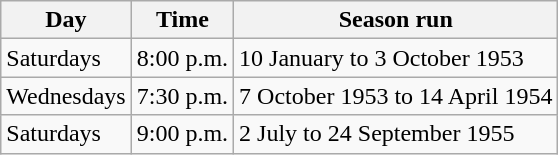<table class="wikitable">
<tr>
<th>Day</th>
<th>Time</th>
<th>Season run</th>
</tr>
<tr>
<td>Saturdays</td>
<td>8:00 p.m.</td>
<td>10 January to 3 October 1953</td>
</tr>
<tr>
<td>Wednesdays</td>
<td>7:30 p.m.</td>
<td>7 October 1953 to 14 April 1954</td>
</tr>
<tr>
<td>Saturdays</td>
<td>9:00 p.m.</td>
<td>2 July to 24 September 1955</td>
</tr>
</table>
